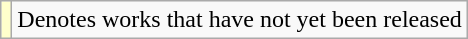<table class="wikitable">
<tr>
<td style="background:#FFFFCC;"></td>
<td>Denotes works that have not yet been released</td>
</tr>
</table>
